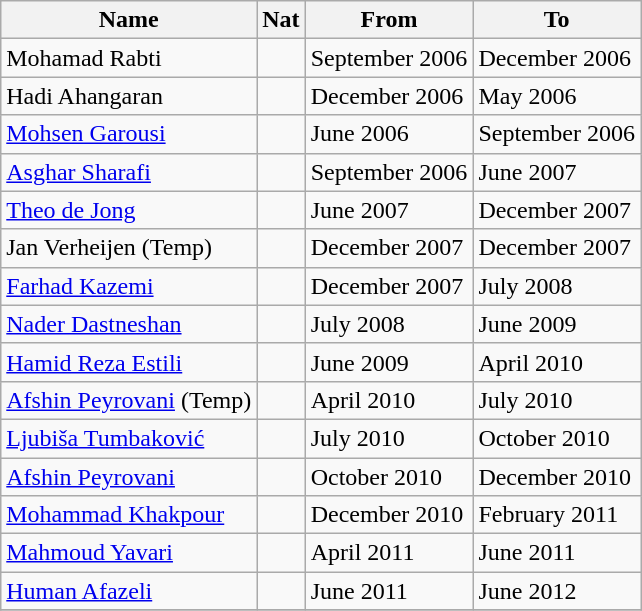<table class="wikitable" style="text-align: center">
<tr>
<th rowspan="1">Name</th>
<th rowspan="1">Nat</th>
<th rowspan="1">From</th>
<th rowspan="1">To</th>
</tr>
<tr>
<td align=left>Mohamad Rabti</td>
<td></td>
<td align=left>September 2006</td>
<td align=left>December 2006</td>
</tr>
<tr>
<td align=left>Hadi Ahangaran</td>
<td></td>
<td align=left>December 2006</td>
<td align=left>May 2006</td>
</tr>
<tr>
<td align=left><a href='#'>Mohsen Garousi</a></td>
<td></td>
<td align=left>June 2006</td>
<td align=left>September 2006</td>
</tr>
<tr>
<td align=left><a href='#'>Asghar Sharafi</a></td>
<td></td>
<td align=left>September 2006</td>
<td align=left>June 2007</td>
</tr>
<tr>
<td align=left><a href='#'>Theo de Jong</a></td>
<td></td>
<td align=left>June 2007</td>
<td align=left>December 2007</td>
</tr>
<tr>
<td align=left>Jan Verheijen (Temp)</td>
<td></td>
<td align=left>December 2007</td>
<td align=left>December 2007</td>
</tr>
<tr>
<td align=left><a href='#'>Farhad Kazemi</a></td>
<td></td>
<td align=left>December 2007</td>
<td align=left>July 2008</td>
</tr>
<tr>
<td align=left><a href='#'>Nader Dastneshan</a></td>
<td></td>
<td align=left>July 2008</td>
<td align=left>June 2009</td>
</tr>
<tr>
<td align=left><a href='#'>Hamid Reza Estili</a></td>
<td></td>
<td align=left>June 2009</td>
<td align=left>April 2010</td>
</tr>
<tr>
<td align=left><a href='#'>Afshin Peyrovani</a> (Temp)</td>
<td></td>
<td align=left>April 2010</td>
<td align=left>July 2010</td>
</tr>
<tr>
<td align=left><a href='#'>Ljubiša Tumbaković</a></td>
<td></td>
<td align=left>July 2010</td>
<td align=left>October 2010</td>
</tr>
<tr>
<td align=left><a href='#'>Afshin Peyrovani</a></td>
<td></td>
<td align=left>October 2010</td>
<td align=left>December 2010</td>
</tr>
<tr>
<td align=left><a href='#'>Mohammad Khakpour</a></td>
<td></td>
<td align=left>December 2010</td>
<td align=left>February 2011</td>
</tr>
<tr>
<td align=left><a href='#'>Mahmoud Yavari</a></td>
<td></td>
<td align=left>April 2011</td>
<td align=left>June 2011</td>
</tr>
<tr>
<td align=left><a href='#'>Human Afazeli</a></td>
<td></td>
<td align=left>June 2011</td>
<td align=left>June 2012</td>
</tr>
<tr>
</tr>
</table>
